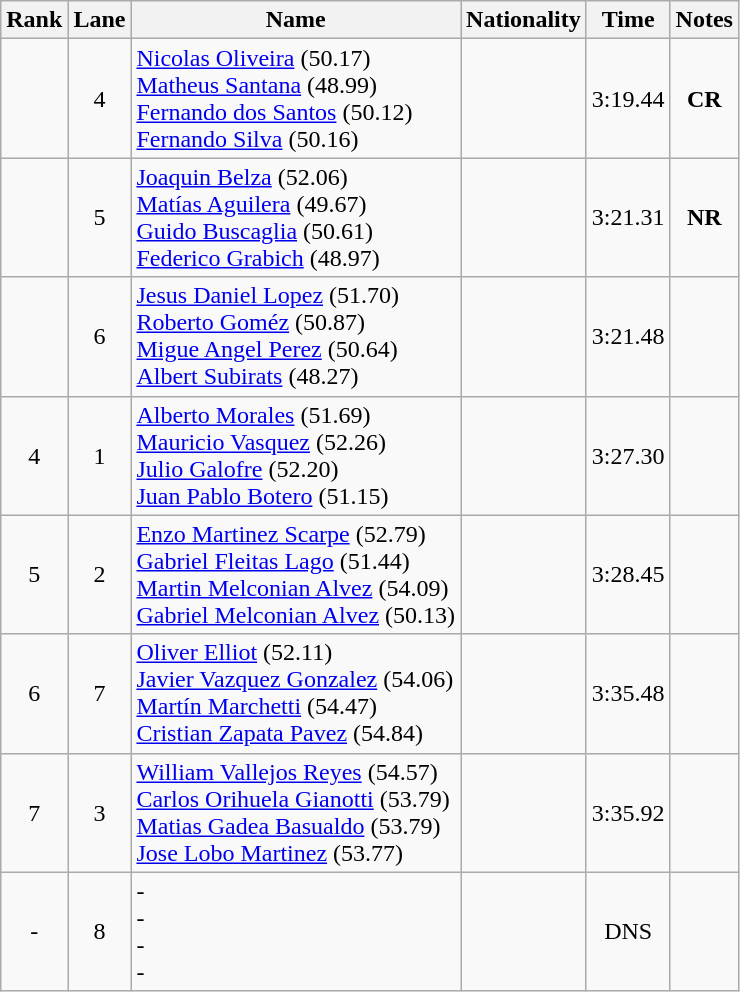<table class="wikitable sortable" style="text-align:center">
<tr>
<th>Rank</th>
<th>Lane</th>
<th>Name</th>
<th>Nationality</th>
<th>Time</th>
<th>Notes</th>
</tr>
<tr>
<td></td>
<td>4</td>
<td align=left><a href='#'>Nicolas Oliveira</a> (50.17) <br> <a href='#'>Matheus Santana</a> (48.99) <br> <a href='#'>Fernando dos Santos</a> (50.12) <br> <a href='#'>Fernando Silva</a> (50.16)</td>
<td align=left></td>
<td>3:19.44</td>
<td><strong>CR</strong></td>
</tr>
<tr>
<td></td>
<td>5</td>
<td align=left><a href='#'>Joaquin Belza</a> (52.06) <br> <a href='#'>Matías Aguilera</a> (49.67) <br> <a href='#'>Guido Buscaglia</a> (50.61) <br> <a href='#'>Federico Grabich</a> (48.97)</td>
<td align=left></td>
<td>3:21.31</td>
<td><strong>NR</strong></td>
</tr>
<tr>
<td></td>
<td>6</td>
<td align=left><a href='#'>Jesus Daniel Lopez</a> (51.70) <br> <a href='#'>Roberto Goméz</a> (50.87) <br> <a href='#'>Migue Angel Perez</a> (50.64) <br> <a href='#'>Albert Subirats</a> (48.27)</td>
<td align=left></td>
<td>3:21.48</td>
<td></td>
</tr>
<tr>
<td>4</td>
<td>1</td>
<td align=left><a href='#'>Alberto Morales</a> (51.69) <br> <a href='#'>Mauricio Vasquez</a> (52.26) <br> <a href='#'>Julio Galofre</a> (52.20) <br> <a href='#'>Juan Pablo Botero</a> (51.15)</td>
<td align=left></td>
<td>3:27.30</td>
<td></td>
</tr>
<tr>
<td>5</td>
<td>2</td>
<td align=left><a href='#'>Enzo Martinez Scarpe</a> (52.79) <br> <a href='#'>Gabriel Fleitas Lago</a> (51.44) <br> <a href='#'>Martin Melconian Alvez</a> (54.09) <br> <a href='#'>Gabriel Melconian Alvez</a> (50.13)</td>
<td align=left></td>
<td>3:28.45</td>
<td></td>
</tr>
<tr>
<td>6</td>
<td>7</td>
<td align=left><a href='#'>Oliver Elliot</a> (52.11) <br> <a href='#'>Javier Vazquez Gonzalez</a> (54.06) <br> <a href='#'>Martín Marchetti</a> (54.47) <br> <a href='#'>Cristian Zapata Pavez</a> (54.84)</td>
<td align=left></td>
<td>3:35.48</td>
<td></td>
</tr>
<tr>
<td>7</td>
<td>3</td>
<td align=left><a href='#'>William Vallejos Reyes</a> (54.57) <br> <a href='#'>Carlos Orihuela Gianotti</a> (53.79) <br> <a href='#'>Matias Gadea Basualdo</a> (53.79) <br> <a href='#'>Jose Lobo Martinez</a> (53.77)</td>
<td align=left></td>
<td>3:35.92</td>
<td></td>
</tr>
<tr>
<td>-</td>
<td>8</td>
<td align=left>- <br> - <br> - <br> -</td>
<td align=left></td>
<td>DNS</td>
<td></td>
</tr>
</table>
